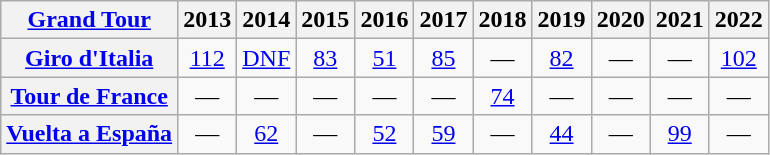<table class="wikitable plainrowheaders">
<tr>
<th scope="col"><a href='#'>Grand Tour</a></th>
<th scope="col">2013</th>
<th scope="col">2014</th>
<th scope="col">2015</th>
<th scope="col">2016</th>
<th scope="col">2017</th>
<th scope="col">2018</th>
<th scope="col">2019</th>
<th scope="col">2020</th>
<th scope="col">2021</th>
<th scope="col">2022</th>
</tr>
<tr style="text-align:center;">
<th scope="row"> <a href='#'>Giro d'Italia</a></th>
<td><a href='#'>112</a></td>
<td><a href='#'>DNF</a></td>
<td><a href='#'>83</a></td>
<td><a href='#'>51</a></td>
<td><a href='#'>85</a></td>
<td>—</td>
<td><a href='#'>82</a></td>
<td>—</td>
<td>—</td>
<td><a href='#'>102</a></td>
</tr>
<tr style="text-align:center;">
<th scope="row"> <a href='#'>Tour de France</a></th>
<td>—</td>
<td>—</td>
<td>—</td>
<td>—</td>
<td>—</td>
<td><a href='#'>74</a></td>
<td>—</td>
<td>—</td>
<td>—</td>
<td>—</td>
</tr>
<tr style="text-align:center;">
<th scope="row"> <a href='#'>Vuelta a España</a></th>
<td>—</td>
<td><a href='#'>62</a></td>
<td>—</td>
<td><a href='#'>52</a></td>
<td><a href='#'>59</a></td>
<td>—</td>
<td><a href='#'>44</a></td>
<td>—</td>
<td><a href='#'>99</a></td>
<td>—</td>
</tr>
</table>
